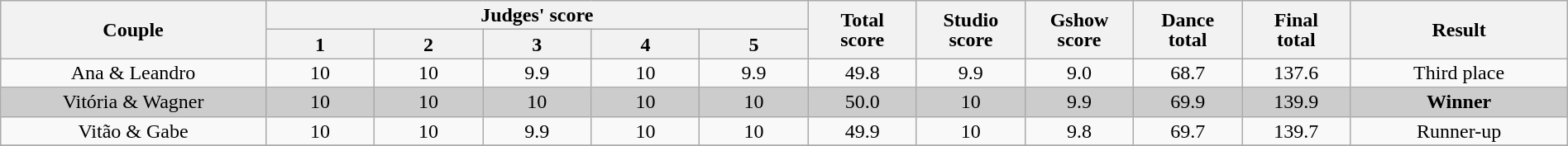<table class="wikitable" style="font-size:100%; line-height:16px; text-align:center" width="100%">
<tr>
<th rowspan=2 width="11.0%">Couple</th>
<th colspan=5 width="22.5%">Judges' score</th>
<th rowspan=2 width="04.5%">Total<br>score</th>
<th rowspan=2 width="04.5%">Studio<br>score</th>
<th rowspan=2 width="04.5%">Gshow<br>score</th>
<th rowspan=2 width="04.5%">Dance<br>total</th>
<th rowspan=2 width="04.5%">Final<br>total</th>
<th rowspan=2 width="09.0%">Result</th>
</tr>
<tr>
<th width="04.5%">1</th>
<th width="04.5%">2</th>
<th width="04.5%">3</th>
<th width="04.5%">4</th>
<th width="04.5%">5</th>
</tr>
<tr>
<td>Ana & Leandro</td>
<td>10</td>
<td>10</td>
<td>9.9</td>
<td>10</td>
<td>9.9</td>
<td>49.8</td>
<td>9.9</td>
<td>9.0</td>
<td>68.7</td>
<td>137.6</td>
<td>Third place</td>
</tr>
<tr bgcolor=CCCCCC>
<td>Vitória & Wagner</td>
<td>10</td>
<td>10</td>
<td>10</td>
<td>10</td>
<td>10</td>
<td>50.0</td>
<td>10</td>
<td>9.9</td>
<td>69.9</td>
<td>139.9</td>
<td><strong>Winner</strong></td>
</tr>
<tr>
<td>Vitão & Gabe</td>
<td>10</td>
<td>10</td>
<td>9.9</td>
<td>10</td>
<td>10</td>
<td>49.9</td>
<td>10</td>
<td>9.8</td>
<td>69.7</td>
<td>139.7</td>
<td>Runner-up</td>
</tr>
<tr>
</tr>
</table>
